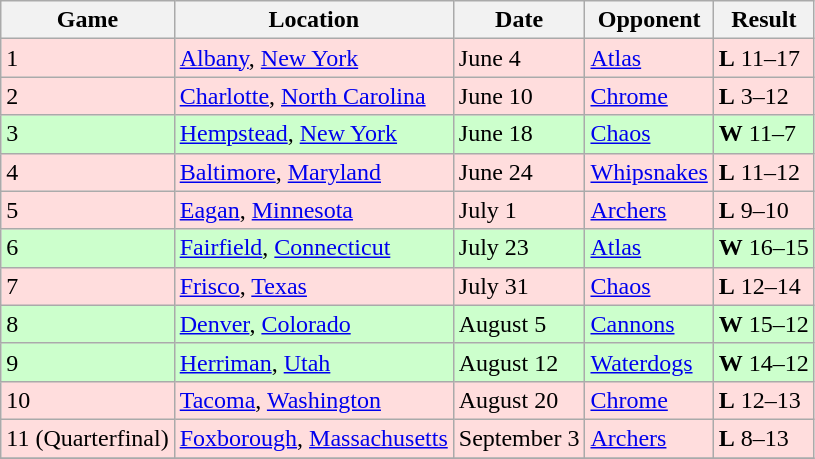<table class="wikitable">
<tr>
<th>Game</th>
<th>Location</th>
<th>Date</th>
<th>Opponent</th>
<th>Result</th>
</tr>
<tr bgcolor="#FFDDDD">
<td>1</td>
<td><a href='#'>Albany</a>, <a href='#'>New York</a></td>
<td>June 4</td>
<td><a href='#'>Atlas</a></td>
<td><strong>L</strong> 11–17</td>
</tr>
<tr bgcolor="#FFDDDD">
<td>2</td>
<td><a href='#'>Charlotte</a>, <a href='#'>North Carolina</a></td>
<td>June 10</td>
<td><a href='#'>Chrome</a></td>
<td><strong>L</strong> 3–12</td>
</tr>
<tr bgcolor="#CCFFCC">
<td>3</td>
<td><a href='#'>Hempstead</a>, <a href='#'>New York</a></td>
<td>June 18</td>
<td><a href='#'>Chaos</a></td>
<td><strong>W</strong> 11–7</td>
</tr>
<tr bgcolor="#FFDDDD">
<td>4</td>
<td><a href='#'>Baltimore</a>, <a href='#'>Maryland</a></td>
<td>June 24</td>
<td><a href='#'>Whipsnakes</a></td>
<td><strong>L</strong> 11–12</td>
</tr>
<tr bgcolor="#FFDDDD">
<td>5</td>
<td><a href='#'>Eagan</a>, <a href='#'>Minnesota</a></td>
<td>July 1</td>
<td><a href='#'>Archers</a></td>
<td><strong>L</strong> 9–10</td>
</tr>
<tr bgcolor="#CCFFCC">
<td>6</td>
<td><a href='#'>Fairfield</a>, <a href='#'>Connecticut</a></td>
<td>July 23</td>
<td><a href='#'>Atlas</a></td>
<td><strong>W</strong> 16–15</td>
</tr>
<tr bgcolor="#FFDDDD">
<td>7</td>
<td><a href='#'>Frisco</a>, <a href='#'>Texas</a></td>
<td>July 31</td>
<td><a href='#'>Chaos</a></td>
<td><strong>L</strong> 12–14</td>
</tr>
<tr bgcolor="#CCFFCC">
<td>8</td>
<td><a href='#'>Denver</a>, <a href='#'>Colorado</a></td>
<td>August 5</td>
<td><a href='#'>Cannons</a></td>
<td><strong>W</strong> 15–12</td>
</tr>
<tr bgcolor="#CCFFCC">
<td>9</td>
<td><a href='#'>Herriman</a>, <a href='#'>Utah</a></td>
<td>August 12</td>
<td><a href='#'>Waterdogs</a></td>
<td><strong>W</strong> 14–12</td>
</tr>
<tr bgcolor="#FFDDDD">
<td>10</td>
<td><a href='#'>Tacoma</a>, <a href='#'>Washington</a></td>
<td>August 20</td>
<td><a href='#'>Chrome</a></td>
<td><strong>L</strong> 12–13</td>
</tr>
<tr bgcolor="#FFDDDD">
<td>11 (Quarterfinal)</td>
<td><a href='#'>Foxborough</a>, <a href='#'>Massachusetts</a></td>
<td>September 3</td>
<td><a href='#'>Archers</a></td>
<td><strong>L</strong> 8–13</td>
</tr>
<tr>
</tr>
</table>
